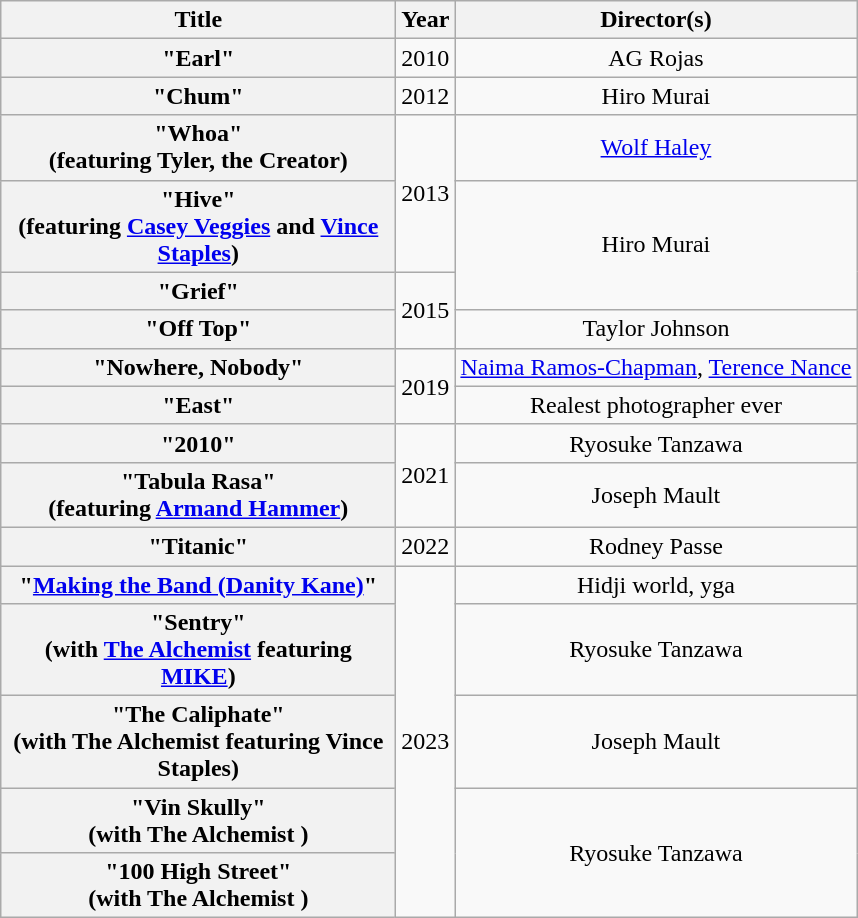<table class="wikitable plainrowheaders" style="text-align:center;">
<tr>
<th scope="col" style="width:16em;">Title</th>
<th scope="col">Year</th>
<th scope="col">Director(s)</th>
</tr>
<tr>
<th scope="row">"Earl"</th>
<td>2010</td>
<td>AG Rojas</td>
</tr>
<tr>
<th scope="row">"Chum"</th>
<td>2012</td>
<td>Hiro Murai</td>
</tr>
<tr>
<th scope="row">"Whoa"<br><span>(featuring Tyler, the Creator)</span></th>
<td rowspan="2">2013</td>
<td><a href='#'>Wolf Haley</a></td>
</tr>
<tr>
<th scope="row">"Hive"<br><span>(featuring <a href='#'>Casey Veggies</a> and <a href='#'>Vince Staples</a>)</span></th>
<td rowspan="2">Hiro Murai</td>
</tr>
<tr>
<th scope="row">"Grief"</th>
<td rowspan="2">2015</td>
</tr>
<tr>
<th scope="row">"Off Top"</th>
<td>Taylor Johnson</td>
</tr>
<tr>
<th scope="row">"Nowhere, Nobody"</th>
<td rowspan="2">2019</td>
<td><a href='#'>Naima Ramos-Chapman</a>, <a href='#'>Terence Nance</a></td>
</tr>
<tr>
<th scope="row">"East"</th>
<td>Realest photographer ever</td>
</tr>
<tr>
<th scope="row">"2010"</th>
<td rowspan="2">2021</td>
<td>Ryosuke Tanzawa</td>
</tr>
<tr>
<th scope="row">"Tabula Rasa"<br><span>(featuring <a href='#'>Armand Hammer</a>)</span></th>
<td>Joseph Mault</td>
</tr>
<tr>
<th scope="row">"Titanic"</th>
<td>2022</td>
<td>Rodney Passe</td>
</tr>
<tr>
<th scope="row">"<a href='#'>Making the Band (Danity Kane)</a>"</th>
<td rowspan="5">2023</td>
<td>Hidji world, yga</td>
</tr>
<tr>
<th scope="row">"Sentry"<br><span>(with <a href='#'>The Alchemist</a> featuring <a href='#'>MIKE</a>)</span></th>
<td>Ryosuke Tanzawa</td>
</tr>
<tr>
<th scope="row">"The Caliphate"<br><span>(with The Alchemist featuring Vince Staples)</span></th>
<td>Joseph Mault</td>
</tr>
<tr>
<th scope="row">"Vin Skully"<br><span>(with The Alchemist )</span></th>
<td rowspan="2">Ryosuke Tanzawa</td>
</tr>
<tr>
<th scope="row">"100 High Street"<br><span>(with The Alchemist )</span></th>
</tr>
</table>
